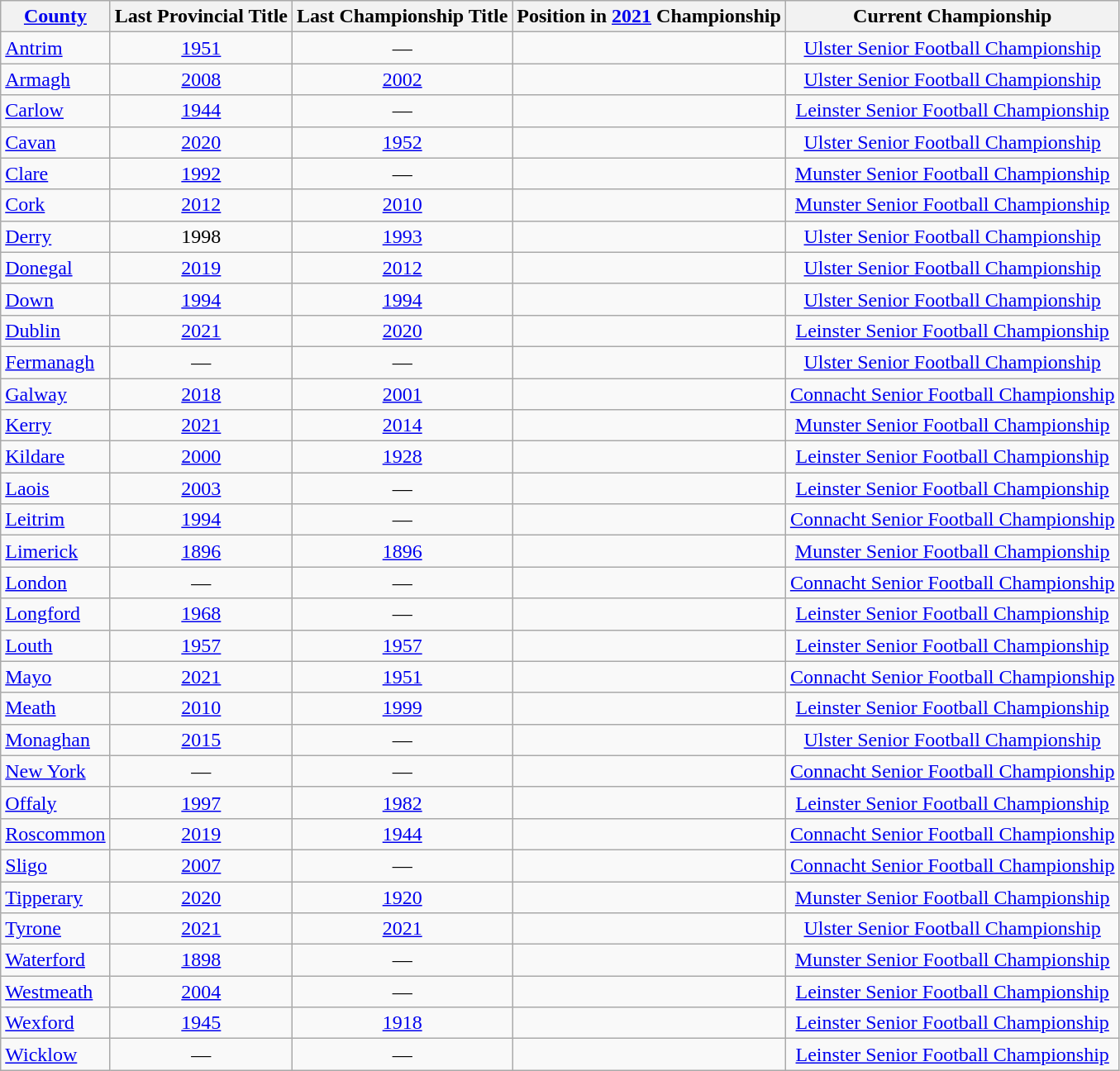<table class="wikitable sortable" style="text-align:center">
<tr>
<th><a href='#'>County</a></th>
<th>Last Provincial Title</th>
<th>Last Championship Title</th>
<th>Position in <a href='#'>2021</a> Championship</th>
<th>Current Championship</th>
</tr>
<tr>
<td style="text-align:left"> <a href='#'>Antrim</a></td>
<td><a href='#'>1951</a></td>
<td>—</td>
<td></td>
<td><a href='#'>Ulster Senior Football Championship</a></td>
</tr>
<tr>
<td style="text-align:left"> <a href='#'>Armagh</a></td>
<td><a href='#'>2008</a></td>
<td><a href='#'>2002</a></td>
<td></td>
<td><a href='#'>Ulster Senior Football Championship</a></td>
</tr>
<tr>
<td style="text-align:left"> <a href='#'>Carlow</a></td>
<td><a href='#'>1944</a></td>
<td>—</td>
<td></td>
<td><a href='#'>Leinster Senior Football Championship</a></td>
</tr>
<tr>
<td style="text-align:left"> <a href='#'>Cavan</a></td>
<td><a href='#'>2020</a></td>
<td><a href='#'>1952</a></td>
<td></td>
<td><a href='#'>Ulster Senior Football Championship</a></td>
</tr>
<tr>
<td style="text-align:left"> <a href='#'>Clare</a></td>
<td><a href='#'>1992</a></td>
<td>—</td>
<td></td>
<td><a href='#'>Munster Senior Football Championship</a></td>
</tr>
<tr>
<td style="text-align:left"> <a href='#'>Cork</a></td>
<td><a href='#'>2012</a></td>
<td><a href='#'>2010</a></td>
<td></td>
<td><a href='#'>Munster Senior Football Championship</a></td>
</tr>
<tr>
<td style="text-align:left"> <a href='#'>Derry</a></td>
<td>1998</td>
<td><a href='#'>1993</a></td>
<td></td>
<td><a href='#'>Ulster Senior Football Championship</a></td>
</tr>
<tr>
<td style="text-align:left"> <a href='#'>Donegal</a></td>
<td><a href='#'>2019</a></td>
<td><a href='#'>2012</a></td>
<td></td>
<td><a href='#'>Ulster Senior Football Championship</a></td>
</tr>
<tr>
<td style="text-align:left"> <a href='#'>Down</a></td>
<td><a href='#'>1994</a></td>
<td><a href='#'>1994</a></td>
<td></td>
<td><a href='#'>Ulster Senior Football Championship</a></td>
</tr>
<tr>
<td style="text-align:left"> <a href='#'>Dublin</a></td>
<td><a href='#'>2021</a></td>
<td><a href='#'>2020</a></td>
<td></td>
<td><a href='#'>Leinster Senior Football Championship</a></td>
</tr>
<tr>
<td style="text-align:left"> <a href='#'>Fermanagh</a></td>
<td>—</td>
<td>—</td>
<td></td>
<td><a href='#'>Ulster Senior Football Championship</a></td>
</tr>
<tr>
<td style="text-align:left"> <a href='#'>Galway</a></td>
<td><a href='#'>2018</a></td>
<td><a href='#'>2001</a></td>
<td></td>
<td><a href='#'>Connacht Senior Football Championship</a></td>
</tr>
<tr>
<td style="text-align:left"> <a href='#'>Kerry</a></td>
<td><a href='#'>2021</a></td>
<td><a href='#'>2014</a></td>
<td></td>
<td><a href='#'>Munster Senior Football Championship</a></td>
</tr>
<tr>
<td style="text-align:left"> <a href='#'>Kildare</a></td>
<td><a href='#'>2000</a></td>
<td><a href='#'>1928</a></td>
<td></td>
<td><a href='#'>Leinster Senior Football Championship</a></td>
</tr>
<tr>
<td style="text-align:left"> <a href='#'>Laois</a></td>
<td><a href='#'>2003</a></td>
<td>—</td>
<td></td>
<td><a href='#'>Leinster Senior Football Championship</a></td>
</tr>
<tr>
<td style="text-align:left"> <a href='#'>Leitrim</a></td>
<td><a href='#'>1994</a></td>
<td>—</td>
<td></td>
<td><a href='#'>Connacht Senior Football Championship</a></td>
</tr>
<tr>
<td style="text-align:left"> <a href='#'>Limerick</a></td>
<td><a href='#'>1896</a></td>
<td><a href='#'>1896</a></td>
<td></td>
<td><a href='#'>Munster Senior Football Championship</a></td>
</tr>
<tr>
<td style="text-align:left"> <a href='#'>London</a></td>
<td>—</td>
<td>—</td>
<td></td>
<td><a href='#'>Connacht Senior Football Championship</a></td>
</tr>
<tr>
<td style="text-align:left"> <a href='#'>Longford</a></td>
<td><a href='#'>1968</a></td>
<td>—</td>
<td></td>
<td><a href='#'>Leinster Senior Football Championship</a></td>
</tr>
<tr>
<td style="text-align:left"> <a href='#'>Louth</a></td>
<td><a href='#'>1957</a></td>
<td><a href='#'>1957</a></td>
<td></td>
<td><a href='#'>Leinster Senior Football Championship</a></td>
</tr>
<tr>
<td style="text-align:left"> <a href='#'>Mayo</a></td>
<td><a href='#'>2021</a></td>
<td><a href='#'>1951</a></td>
<td></td>
<td><a href='#'>Connacht Senior Football Championship</a></td>
</tr>
<tr>
<td style="text-align:left"> <a href='#'>Meath</a></td>
<td><a href='#'>2010</a></td>
<td><a href='#'>1999</a></td>
<td></td>
<td><a href='#'>Leinster Senior Football Championship</a></td>
</tr>
<tr>
<td style="text-align:left"> <a href='#'>Monaghan</a></td>
<td><a href='#'>2015</a></td>
<td>—</td>
<td></td>
<td><a href='#'>Ulster Senior Football Championship</a></td>
</tr>
<tr>
<td style="text-align:left"> <a href='#'>New York</a></td>
<td>—</td>
<td>—</td>
<td></td>
<td><a href='#'>Connacht Senior Football Championship</a></td>
</tr>
<tr>
<td style="text-align:left"> <a href='#'>Offaly</a></td>
<td><a href='#'>1997</a></td>
<td><a href='#'>1982</a></td>
<td></td>
<td><a href='#'>Leinster Senior Football Championship</a></td>
</tr>
<tr>
<td style="text-align:left"> <a href='#'>Roscommon</a></td>
<td><a href='#'>2019</a></td>
<td><a href='#'>1944</a></td>
<td></td>
<td><a href='#'>Connacht Senior Football Championship</a></td>
</tr>
<tr>
<td style="text-align:left"> <a href='#'>Sligo</a></td>
<td><a href='#'>2007</a></td>
<td>—</td>
<td></td>
<td><a href='#'>Connacht Senior Football Championship</a></td>
</tr>
<tr>
<td style="text-align:left"> <a href='#'>Tipperary</a></td>
<td><a href='#'>2020</a></td>
<td><a href='#'>1920</a></td>
<td></td>
<td><a href='#'>Munster Senior Football Championship</a></td>
</tr>
<tr>
<td style="text-align:left"> <a href='#'>Tyrone</a></td>
<td><a href='#'>2021</a></td>
<td><a href='#'>2021</a></td>
<td></td>
<td><a href='#'>Ulster Senior Football Championship</a></td>
</tr>
<tr>
<td style="text-align:left"> <a href='#'>Waterford</a></td>
<td><a href='#'>1898</a></td>
<td>—</td>
<td></td>
<td><a href='#'>Munster Senior Football Championship</a></td>
</tr>
<tr>
<td style="text-align:left"> <a href='#'>Westmeath</a></td>
<td><a href='#'>2004</a></td>
<td>—</td>
<td></td>
<td><a href='#'>Leinster Senior Football Championship</a></td>
</tr>
<tr>
<td style="text-align:left"> <a href='#'>Wexford</a></td>
<td><a href='#'>1945</a></td>
<td><a href='#'>1918</a></td>
<td></td>
<td><a href='#'>Leinster Senior Football Championship</a></td>
</tr>
<tr>
<td style="text-align:left"> <a href='#'>Wicklow</a></td>
<td>—</td>
<td>—</td>
<td></td>
<td><a href='#'>Leinster Senior Football Championship</a></td>
</tr>
</table>
